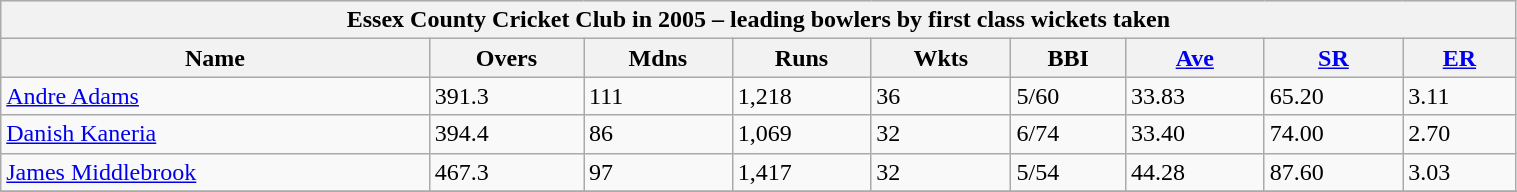<table class="wikitable" width="80%">
<tr bgcolor="#efefef">
<th colspan=9>Essex County Cricket Club in 2005 – leading bowlers by first class wickets taken</th>
</tr>
<tr bgcolor="#efefef">
<th>Name</th>
<th>Overs</th>
<th>Mdns</th>
<th>Runs</th>
<th>Wkts</th>
<th>BBI</th>
<th><a href='#'>Ave</a></th>
<th><a href='#'>SR</a></th>
<th><a href='#'>ER</a></th>
</tr>
<tr>
<td><a href='#'>Andre Adams</a></td>
<td>391.3</td>
<td>111</td>
<td>1,218</td>
<td>36</td>
<td>5/60</td>
<td>33.83</td>
<td>65.20</td>
<td>3.11</td>
</tr>
<tr>
<td><a href='#'>Danish Kaneria</a></td>
<td>394.4</td>
<td>86</td>
<td>1,069</td>
<td>32</td>
<td>6/74</td>
<td>33.40</td>
<td>74.00</td>
<td>2.70</td>
</tr>
<tr>
<td><a href='#'>James Middlebrook</a></td>
<td>467.3</td>
<td>97</td>
<td>1,417</td>
<td>32</td>
<td>5/54</td>
<td>44.28</td>
<td>87.60</td>
<td>3.03</td>
</tr>
<tr>
</tr>
</table>
